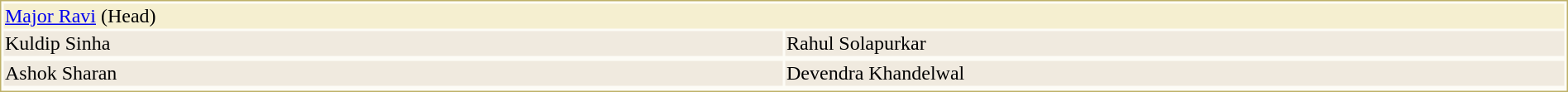<table style="width:100%;border: 1px solid #BEB168;background-color:#FDFCF6;">
<tr>
<td colspan="2" style="background-color:#F5EFD0;"> <a href='#'>Major Ravi</a> (Head)</td>
</tr>
<tr style="background-color:#F0EADF;">
<td style="width:50%"> Kuldip Sinha</td>
<td style="width:50%"> Rahul Solapurkar</td>
</tr>
<tr style="vertical-align:top;">
</tr>
<tr style="background-color:#F0EADF;">
<td style="width:50%"> Ashok Sharan</td>
<td style="width:50%"> Devendra Khandelwal</td>
</tr>
<tr style="vertical-align:top;">
</tr>
</table>
